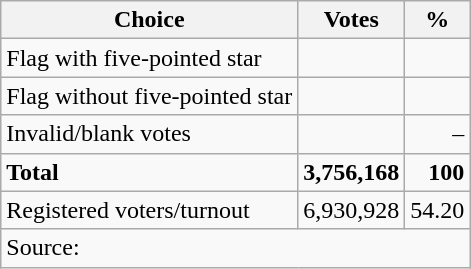<table class=wikitable style=text-align:right>
<tr>
<th>Choice</th>
<th>Votes</th>
<th>%</th>
</tr>
<tr>
<td align=left>Flag with five-pointed star</td>
<td></td>
<td></td>
</tr>
<tr>
<td align=left>Flag without five-pointed star</td>
<td></td>
<td></td>
</tr>
<tr>
<td align=left>Invalid/blank votes</td>
<td></td>
<td>–</td>
</tr>
<tr>
<td align=left><strong>Total</strong></td>
<td><strong>3,756,168</strong></td>
<td><strong>100</strong></td>
</tr>
<tr>
<td align=left>Registered voters/turnout</td>
<td>6,930,928</td>
<td>54.20</td>
</tr>
<tr>
<td align=left colspan=3>Source: </td>
</tr>
</table>
